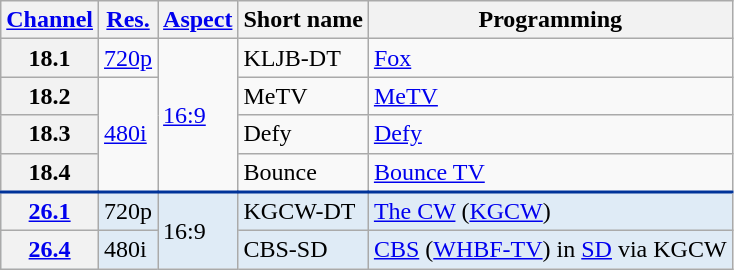<table class="wikitable">
<tr>
<th scope = "col"><a href='#'>Channel</a></th>
<th scope = "col"><a href='#'>Res.</a></th>
<th scope = "col"><a href='#'>Aspect</a></th>
<th scope = "col">Short name</th>
<th scope = "col">Programming</th>
</tr>
<tr>
<th scope = "row">18.1</th>
<td><a href='#'>720p</a></td>
<td rowspan=4><a href='#'>16:9</a></td>
<td>KLJB-DT</td>
<td><a href='#'>Fox</a></td>
</tr>
<tr>
<th scope = "row">18.2</th>
<td rowspan="3"><a href='#'>480i</a></td>
<td>MeTV</td>
<td><a href='#'>MeTV</a></td>
</tr>
<tr>
<th scope = "row">18.3</th>
<td>Defy</td>
<td><a href='#'>Defy</a></td>
</tr>
<tr>
<th scope = "row">18.4</th>
<td>Bounce</td>
<td><a href='#'>Bounce TV</a></td>
</tr>
<tr style="background-color:#DFEBF6; border-top: 2px solid #003399;">
<th scope = "row"><a href='#'>26.1</a></th>
<td>720p</td>
<td rowspan=2>16:9</td>
<td>KGCW-DT</td>
<td><a href='#'>The CW</a> (<a href='#'>KGCW</a>)</td>
</tr>
<tr style="background-color:#DFEBF6;">
<th scope = "row"><a href='#'>26.4</a></th>
<td>480i</td>
<td>CBS-SD</td>
<td><a href='#'>CBS</a> (<a href='#'>WHBF-TV</a>) in <a href='#'>SD</a> via KGCW</td>
</tr>
</table>
